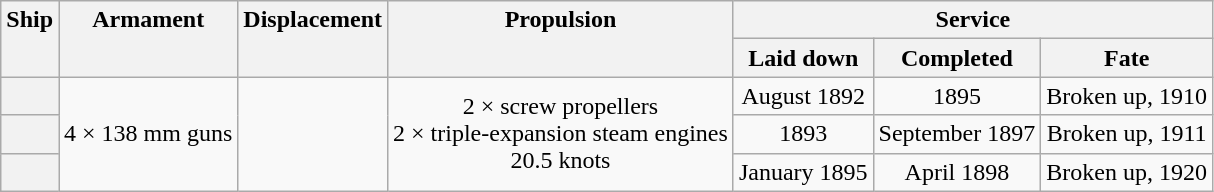<table class="wikitable plainrowheaders" style="text-align: center;">
<tr valign="top">
<th scope="col" rowspan="2">Ship</th>
<th scope="col" rowspan="2">Armament</th>
<th scope="col" rowspan="2">Displacement</th>
<th scope="col" rowspan="2">Propulsion</th>
<th scope="col" colspan="3">Service</th>
</tr>
<tr valign="top">
<th scope="col">Laid down</th>
<th scope="col">Completed</th>
<th scope="col">Fate</th>
</tr>
<tr valign="center">
<th scope="row"></th>
<td rowspan="3">4 × 138 mm guns</td>
<td rowspan="3"></td>
<td rowspan="3">2 × screw propellers<br>2 × triple-expansion steam engines<br>20.5 knots</td>
<td>August 1892</td>
<td>1895</td>
<td>Broken up, 1910</td>
</tr>
<tr valign="center">
<th scope="row"></th>
<td>1893</td>
<td>September 1897</td>
<td>Broken up, 1911</td>
</tr>
<tr valign="center">
<th scope="row"></th>
<td>January 1895</td>
<td>April 1898</td>
<td>Broken up, 1920</td>
</tr>
</table>
